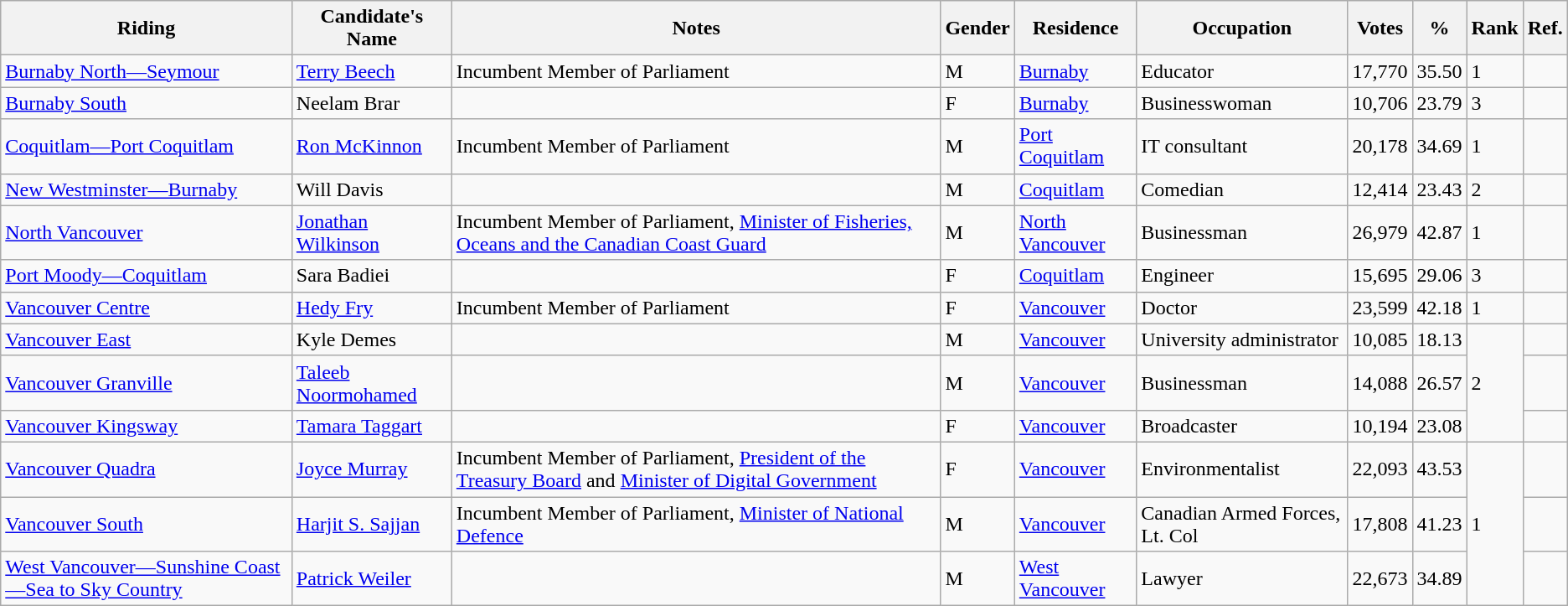<table class="wikitable sortable">
<tr>
<th>Riding</th>
<th>Candidate's Name</th>
<th>Notes</th>
<th>Gender</th>
<th>Residence</th>
<th>Occupation</th>
<th>Votes</th>
<th>%</th>
<th>Rank</th>
<th>Ref.</th>
</tr>
<tr>
<td><a href='#'>Burnaby North—Seymour</a></td>
<td><a href='#'>Terry Beech</a></td>
<td>Incumbent Member of Parliament</td>
<td>M</td>
<td><a href='#'>Burnaby</a></td>
<td>Educator</td>
<td>17,770</td>
<td>35.50</td>
<td>1</td>
<td></td>
</tr>
<tr>
<td><a href='#'>Burnaby South</a></td>
<td>Neelam Brar</td>
<td></td>
<td>F</td>
<td><a href='#'>Burnaby</a></td>
<td>Businesswoman</td>
<td>10,706</td>
<td>23.79</td>
<td>3</td>
<td></td>
</tr>
<tr>
<td><a href='#'>Coquitlam—Port Coquitlam</a></td>
<td><a href='#'>Ron McKinnon</a></td>
<td>Incumbent Member of Parliament</td>
<td>M</td>
<td><a href='#'>Port Coquitlam</a></td>
<td>IT consultant</td>
<td>20,178</td>
<td>34.69</td>
<td>1</td>
<td></td>
</tr>
<tr>
<td><a href='#'>New Westminster—Burnaby</a></td>
<td>Will Davis</td>
<td></td>
<td>M</td>
<td><a href='#'>Coquitlam</a></td>
<td>Comedian</td>
<td>12,414</td>
<td>23.43</td>
<td>2</td>
<td></td>
</tr>
<tr>
<td><a href='#'>North Vancouver</a></td>
<td><a href='#'>Jonathan Wilkinson</a></td>
<td>Incumbent Member of Parliament, <a href='#'>Minister of Fisheries, Oceans and the Canadian Coast Guard</a></td>
<td>M</td>
<td><a href='#'>North Vancouver</a></td>
<td>Businessman</td>
<td>26,979</td>
<td>42.87</td>
<td>1</td>
<td></td>
</tr>
<tr>
<td><a href='#'>Port Moody—Coquitlam</a></td>
<td>Sara Badiei</td>
<td></td>
<td>F</td>
<td><a href='#'>Coquitlam</a></td>
<td>Engineer</td>
<td>15,695</td>
<td>29.06</td>
<td>3</td>
<td></td>
</tr>
<tr>
<td><a href='#'>Vancouver Centre</a></td>
<td><a href='#'>Hedy Fry</a></td>
<td>Incumbent Member of Parliament</td>
<td>F</td>
<td><a href='#'>Vancouver</a></td>
<td>Doctor</td>
<td>23,599</td>
<td>42.18</td>
<td>1</td>
<td></td>
</tr>
<tr>
<td><a href='#'>Vancouver East</a></td>
<td>Kyle Demes</td>
<td></td>
<td>M</td>
<td><a href='#'>Vancouver</a></td>
<td>University administrator</td>
<td>10,085</td>
<td>18.13</td>
<td rowspan="3">2</td>
<td></td>
</tr>
<tr>
<td><a href='#'>Vancouver Granville</a></td>
<td><a href='#'>Taleeb Noormohamed</a></td>
<td></td>
<td>M</td>
<td><a href='#'>Vancouver</a></td>
<td>Businessman</td>
<td>14,088</td>
<td>26.57</td>
<td></td>
</tr>
<tr>
<td><a href='#'>Vancouver Kingsway</a></td>
<td><a href='#'>Tamara Taggart</a></td>
<td></td>
<td>F</td>
<td><a href='#'>Vancouver</a></td>
<td>Broadcaster</td>
<td>10,194</td>
<td>23.08</td>
<td></td>
</tr>
<tr>
<td><a href='#'>Vancouver Quadra</a></td>
<td><a href='#'>Joyce Murray</a></td>
<td>Incumbent Member of Parliament, <a href='#'>President of the Treasury Board</a> and <a href='#'>Minister of Digital Government</a></td>
<td>F</td>
<td><a href='#'>Vancouver</a></td>
<td>Environmentalist</td>
<td>22,093</td>
<td>43.53</td>
<td rowspan="3">1</td>
<td></td>
</tr>
<tr>
<td><a href='#'>Vancouver South</a></td>
<td><a href='#'>Harjit S. Sajjan</a></td>
<td>Incumbent Member of Parliament, <a href='#'>Minister of National Defence</a></td>
<td>M</td>
<td><a href='#'>Vancouver</a></td>
<td>Canadian Armed Forces, Lt. Col</td>
<td>17,808</td>
<td>41.23</td>
<td></td>
</tr>
<tr>
<td><a href='#'>West Vancouver—Sunshine Coast—Sea to Sky Country</a></td>
<td><a href='#'>Patrick Weiler</a></td>
<td></td>
<td>M</td>
<td><a href='#'>West Vancouver</a></td>
<td>Lawyer</td>
<td>22,673</td>
<td>34.89</td>
<td></td>
</tr>
</table>
